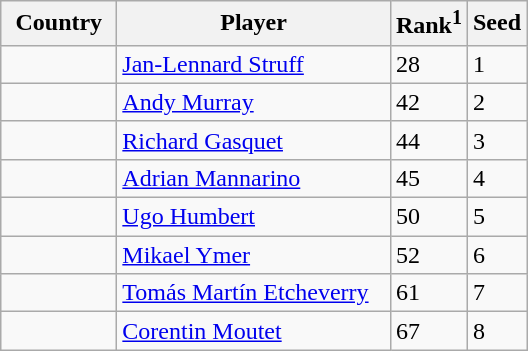<table class="sortable wikitable">
<tr>
<th width="70">Country</th>
<th width="175">Player</th>
<th>Rank<sup>1</sup></th>
<th>Seed</th>
</tr>
<tr>
<td></td>
<td><a href='#'>Jan-Lennard Struff</a></td>
<td>28</td>
<td>1</td>
</tr>
<tr>
<td></td>
<td><a href='#'>Andy Murray</a></td>
<td>42</td>
<td>2</td>
</tr>
<tr>
<td></td>
<td><a href='#'>Richard Gasquet</a></td>
<td>44</td>
<td>3</td>
</tr>
<tr>
<td></td>
<td><a href='#'>Adrian Mannarino</a></td>
<td>45</td>
<td>4</td>
</tr>
<tr>
<td></td>
<td><a href='#'>Ugo Humbert</a></td>
<td>50</td>
<td>5</td>
</tr>
<tr>
<td></td>
<td><a href='#'>Mikael Ymer</a></td>
<td>52</td>
<td>6</td>
</tr>
<tr>
<td></td>
<td><a href='#'>Tomás Martín Etcheverry</a></td>
<td>61</td>
<td>7</td>
</tr>
<tr>
<td></td>
<td><a href='#'>Corentin Moutet</a></td>
<td>67</td>
<td>8</td>
</tr>
</table>
